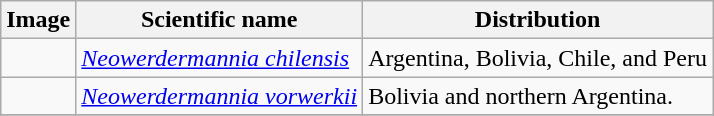<table class="wikitable">
<tr>
<th>Image</th>
<th>Scientific name</th>
<th>Distribution</th>
</tr>
<tr>
<td></td>
<td><em><a href='#'>Neowerdermannia chilensis</a></em> </td>
<td>Argentina, Bolivia, Chile, and Peru</td>
</tr>
<tr>
<td></td>
<td><em><a href='#'>Neowerdermannia vorwerkii</a></em> </td>
<td>Bolivia and northern Argentina.</td>
</tr>
<tr>
</tr>
</table>
